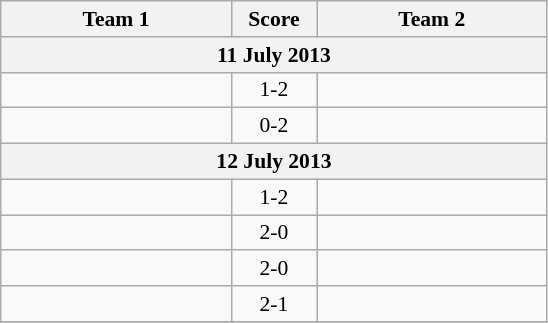<table class="wikitable" style="text-align: center; font-size:90% ">
<tr>
<th align="right" width="147">Team 1</th>
<th width="50">Score</th>
<th align="left" width="147">Team 2</th>
</tr>
<tr>
<th colspan=3>11 July 2013</th>
</tr>
<tr>
<td align=right></td>
<td align=center>1-2</td>
<td align=left><strong></strong></td>
</tr>
<tr>
<td align=right></td>
<td align=center>0-2</td>
<td align=left><strong></strong></td>
</tr>
<tr>
<th colspan=3>12 July 2013</th>
</tr>
<tr>
<td align=right></td>
<td align=center>1-2</td>
<td align=left><strong></strong></td>
</tr>
<tr>
<td align=right><strong></strong></td>
<td align=center>2-0</td>
<td align=left></td>
</tr>
<tr>
<td align=right><strong></strong></td>
<td align=center>2-0</td>
<td align=left></td>
</tr>
<tr>
<td align=right><strong></strong></td>
<td align=center>2-1</td>
<td align=left></td>
</tr>
<tr>
</tr>
</table>
